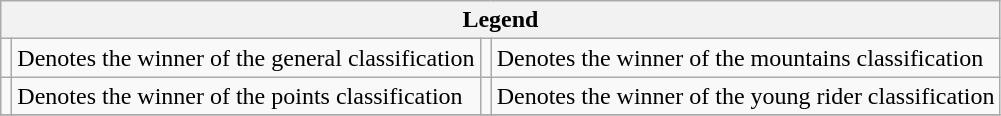<table class="wikitable">
<tr>
<th colspan="4">Legend</th>
</tr>
<tr>
<td></td>
<td>Denotes the winner of the general classification</td>
<td></td>
<td>Denotes the winner of the mountains classification</td>
</tr>
<tr>
<td></td>
<td>Denotes the winner of the points classification</td>
<td></td>
<td>Denotes the winner of the young rider classification</td>
</tr>
<tr>
</tr>
</table>
